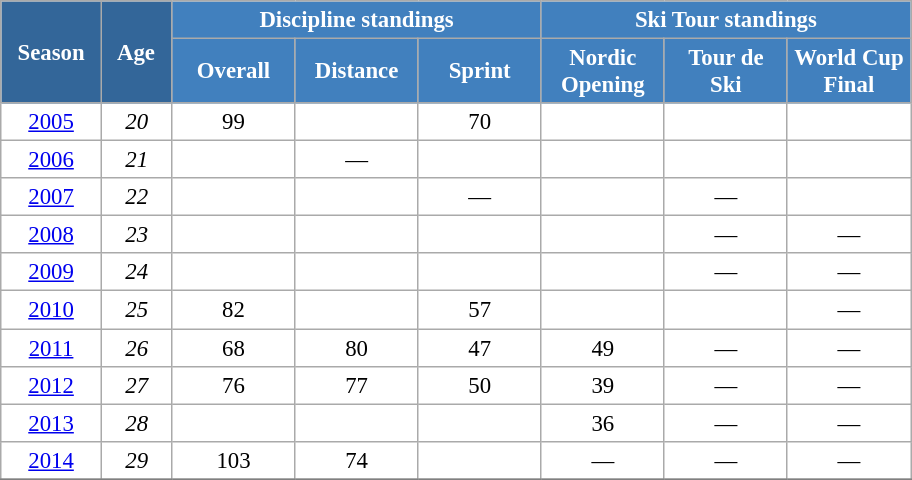<table class="wikitable" style="font-size:95%; text-align:center; border:grey solid 1px; border-collapse:collapse; background:#ffffff;">
<tr>
<th style="background-color:#369; color:white; width:60px;" rowspan="2"> Season </th>
<th style="background-color:#369; color:white; width:40px;" rowspan="2"> Age </th>
<th style="background-color:#4180be; color:white;" colspan="3">Discipline standings</th>
<th style="background-color:#4180be; color:white;" colspan="3">Ski Tour standings</th>
</tr>
<tr>
<th style="background-color:#4180be; color:white; width:75px;">Overall</th>
<th style="background-color:#4180be; color:white; width:75px;">Distance</th>
<th style="background-color:#4180be; color:white; width:75px;">Sprint</th>
<th style="background-color:#4180be; color:white; width:75px;">Nordic<br>Opening</th>
<th style="background-color:#4180be; color:white; width:75px;">Tour de<br>Ski</th>
<th style="background-color:#4180be; color:white; width:75px;">World Cup<br>Final</th>
</tr>
<tr>
<td><a href='#'>2005</a></td>
<td><em>20</em></td>
<td>99</td>
<td></td>
<td>70</td>
<td></td>
<td></td>
<td></td>
</tr>
<tr>
<td><a href='#'>2006</a></td>
<td><em>21</em></td>
<td></td>
<td>—</td>
<td></td>
<td></td>
<td></td>
<td></td>
</tr>
<tr>
<td><a href='#'>2007</a></td>
<td><em>22</em></td>
<td></td>
<td></td>
<td>—</td>
<td></td>
<td>—</td>
<td></td>
</tr>
<tr>
<td><a href='#'>2008</a></td>
<td><em>23</em></td>
<td></td>
<td></td>
<td></td>
<td></td>
<td>—</td>
<td>—</td>
</tr>
<tr>
<td><a href='#'>2009</a></td>
<td><em>24</em></td>
<td></td>
<td></td>
<td></td>
<td></td>
<td>—</td>
<td>—</td>
</tr>
<tr>
<td><a href='#'>2010</a></td>
<td><em>25</em></td>
<td>82</td>
<td></td>
<td>57</td>
<td></td>
<td></td>
<td>—</td>
</tr>
<tr>
<td><a href='#'>2011</a></td>
<td><em>26</em></td>
<td>68</td>
<td>80</td>
<td>47</td>
<td>49</td>
<td>—</td>
<td>—</td>
</tr>
<tr>
<td><a href='#'>2012</a></td>
<td><em>27</em></td>
<td>76</td>
<td>77</td>
<td>50</td>
<td>39</td>
<td>—</td>
<td>—</td>
</tr>
<tr>
<td><a href='#'>2013</a></td>
<td><em>28</em></td>
<td></td>
<td></td>
<td></td>
<td>36</td>
<td>—</td>
<td>—</td>
</tr>
<tr>
<td><a href='#'>2014</a></td>
<td><em>29</em></td>
<td>103</td>
<td>74</td>
<td></td>
<td>—</td>
<td>—</td>
<td>—</td>
</tr>
<tr>
</tr>
</table>
